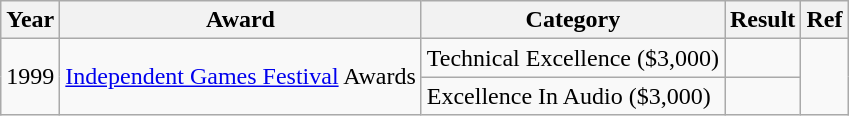<table class="wikitable sortable">
<tr>
<th>Year</th>
<th>Award</th>
<th>Category</th>
<th>Result</th>
<th>Ref</th>
</tr>
<tr>
<td style="text-align:center;" rowspan="2">1999</td>
<td rowspan="2"><a href='#'>Independent Games Festival</a> Awards</td>
<td>Technical Excellence ($3,000)</td>
<td></td>
<td rowspan="2"></td>
</tr>
<tr>
<td>Excellence In Audio ($3,000)</td>
<td></td>
</tr>
</table>
